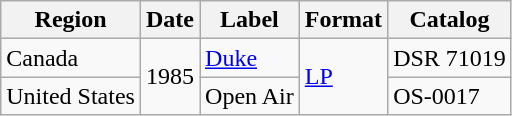<table class="wikitable">
<tr>
<th>Region</th>
<th>Date</th>
<th>Label</th>
<th>Format</th>
<th>Catalog</th>
</tr>
<tr>
<td>Canada</td>
<td rowspan="2">1985</td>
<td><a href='#'>Duke</a></td>
<td rowspan="2"><a href='#'>LP</a></td>
<td>DSR 71019</td>
</tr>
<tr>
<td>United States</td>
<td>Open Air</td>
<td>OS-0017</td>
</tr>
</table>
